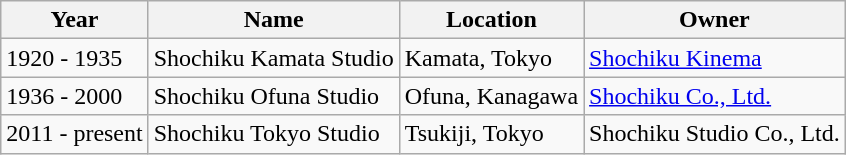<table class="wikitable">
<tr>
<th>Year</th>
<th>Name</th>
<th>Location</th>
<th>Owner</th>
</tr>
<tr>
<td>1920 - 1935</td>
<td>Shochiku Kamata Studio</td>
<td>Kamata, Tokyo</td>
<td><a href='#'>Shochiku Kinema</a></td>
</tr>
<tr>
<td>1936 - 2000</td>
<td>Shochiku Ofuna Studio</td>
<td>Ofuna, Kanagawa</td>
<td><a href='#'>Shochiku Co., Ltd.</a></td>
</tr>
<tr>
<td>2011 - present</td>
<td>Shochiku Tokyo Studio</td>
<td>Tsukiji, Tokyo</td>
<td>Shochiku Studio Co., Ltd.</td>
</tr>
</table>
